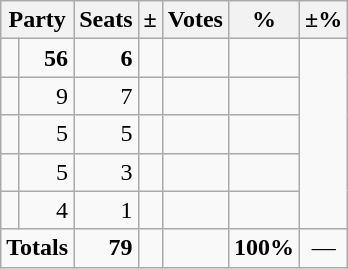<table class=wikitable>
<tr>
<th colspan=2 align=center>Party</th>
<th valign=top>Seats</th>
<th valign=top>±</th>
<th valign=top>Votes</th>
<th valign=top>%</th>
<th valign=top>±%</th>
</tr>
<tr>
<td></td>
<td align=right><strong>56</strong></td>
<td align=right><strong>6</strong></td>
<td align=right></td>
<td align=right></td>
<td align=right></td>
</tr>
<tr>
<td></td>
<td align=right>9</td>
<td align=right>7</td>
<td align=right></td>
<td align=right></td>
<td align=right></td>
</tr>
<tr>
<td></td>
<td align=right>5</td>
<td align=right>5</td>
<td align=right></td>
<td align=right></td>
<td align=right></td>
</tr>
<tr>
<td></td>
<td align=right>5</td>
<td align=right>3</td>
<td align=right></td>
<td align=right></td>
<td align=right></td>
</tr>
<tr>
<td></td>
<td align=right>4</td>
<td align=right>1</td>
<td align=right></td>
<td align=right></td>
<td align=right></td>
</tr>
<tr>
<td colspan=2 align=center><strong>Totals</strong></td>
<td align=right><strong>79</strong></td>
<td align=center></td>
<td align=right></td>
<td align=center><strong>100%</strong></td>
<td align=center>—</td>
</tr>
</table>
